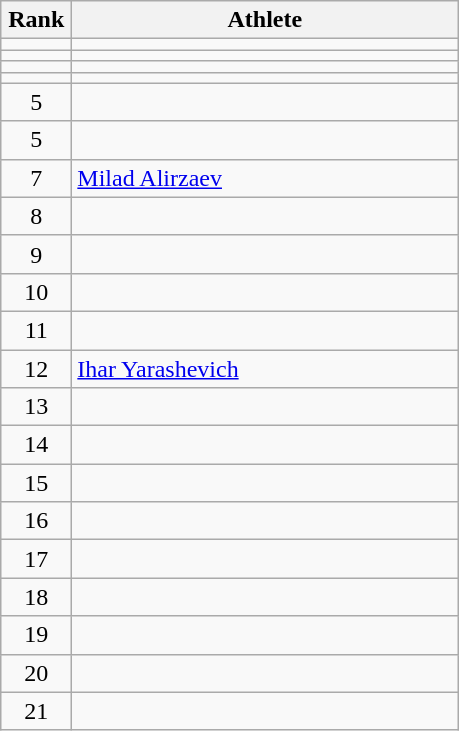<table class="wikitable" style="text-align: center;">
<tr>
<th width=40>Rank</th>
<th width=250>Athlete</th>
</tr>
<tr>
<td></td>
<td align="left"></td>
</tr>
<tr>
<td></td>
<td align="left"></td>
</tr>
<tr>
<td></td>
<td align="left"></td>
</tr>
<tr>
<td></td>
<td align="left"></td>
</tr>
<tr>
<td>5</td>
<td align="left"></td>
</tr>
<tr>
<td>5</td>
<td align="left"></td>
</tr>
<tr>
<td>7</td>
<td align="left"> <a href='#'>Milad Alirzaev</a> </td>
</tr>
<tr>
<td>8</td>
<td align="left"></td>
</tr>
<tr>
<td>9</td>
<td align="left"></td>
</tr>
<tr>
<td>10</td>
<td align="left"></td>
</tr>
<tr>
<td>11</td>
<td align="left"></td>
</tr>
<tr>
<td>12</td>
<td align="left"> <a href='#'>Ihar Yarashevich</a> </td>
</tr>
<tr>
<td>13</td>
<td align="left"></td>
</tr>
<tr>
<td>14</td>
<td align="left"></td>
</tr>
<tr>
<td>15</td>
<td align="left"></td>
</tr>
<tr>
<td>16</td>
<td align="left"></td>
</tr>
<tr>
<td>17</td>
<td align="left"></td>
</tr>
<tr>
<td>18</td>
<td align="left"></td>
</tr>
<tr>
<td>19</td>
<td align="left"></td>
</tr>
<tr>
<td>20</td>
<td align="left"></td>
</tr>
<tr>
<td>21</td>
<td align="left"></td>
</tr>
</table>
